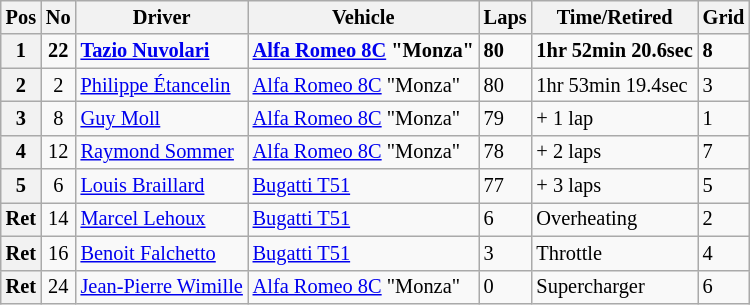<table class="wikitable" style="font-size: 85%;">
<tr>
<th>Pos</th>
<th>No</th>
<th>Driver</th>
<th>Vehicle</th>
<th>Laps</th>
<th>Time/Retired</th>
<th>Grid</th>
</tr>
<tr>
<th>1</th>
<td align="center"><strong>22</strong></td>
<td> <strong><a href='#'>Tazio Nuvolari</a></strong></td>
<td><strong><a href='#'>Alfa Romeo 8C</a> "Monza"</strong></td>
<td><strong>80</strong></td>
<td><strong>1hr 52min 20.6sec</strong></td>
<td><strong>8</strong></td>
</tr>
<tr>
<th>2</th>
<td align="center">2</td>
<td> <a href='#'>Philippe Étancelin</a></td>
<td><a href='#'>Alfa Romeo 8C</a> "Monza"</td>
<td>80</td>
<td>1hr 53min 19.4sec</td>
<td>3</td>
</tr>
<tr>
<th>3</th>
<td align="center">8</td>
<td> <a href='#'>Guy Moll</a></td>
<td><a href='#'>Alfa Romeo 8C</a> "Monza"</td>
<td>79</td>
<td>+ 1 lap</td>
<td>1</td>
</tr>
<tr>
<th>4</th>
<td align="center">12</td>
<td> <a href='#'>Raymond Sommer</a></td>
<td><a href='#'>Alfa Romeo 8C</a> "Monza"</td>
<td>78</td>
<td>+ 2 laps</td>
<td>7</td>
</tr>
<tr>
<th>5</th>
<td align="center">6</td>
<td> <a href='#'>Louis Braillard</a></td>
<td><a href='#'>Bugatti T51</a></td>
<td>77</td>
<td>+ 3 laps</td>
<td>5</td>
</tr>
<tr>
<th>Ret</th>
<td align="center">14</td>
<td> <a href='#'>Marcel Lehoux</a></td>
<td><a href='#'>Bugatti T51</a></td>
<td>6</td>
<td>Overheating</td>
<td>2</td>
</tr>
<tr>
<th>Ret</th>
<td align="center">16</td>
<td> <a href='#'>Benoit Falchetto</a></td>
<td><a href='#'>Bugatti T51</a></td>
<td>3</td>
<td>Throttle</td>
<td>4</td>
</tr>
<tr>
<th>Ret</th>
<td align="center">24</td>
<td> <a href='#'>Jean-Pierre Wimille</a></td>
<td><a href='#'>Alfa Romeo 8C</a> "Monza"</td>
<td>0</td>
<td>Supercharger</td>
<td>6</td>
</tr>
</table>
